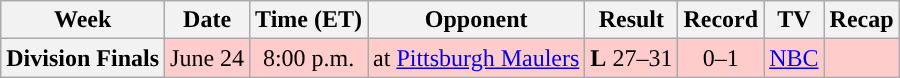<table class="wikitable" style="text-align:center">
<tr>
<th>Week</th>
<th>Date</th>
<th>Time (ET)</th>
<th>Opponent</th>
<th>Result</th>
<th>Record</th>
<th>TV</th>
<th>Recap</th>
</tr>
<tr style="background:#ffcccc">
<th>Division Finals</th>
<td>June 24</td>
<td>8:00 p.m.</td>
<td>at <a href='#'>Pittsburgh Maulers</a></td>
<td><strong>L</strong> 27–31 <strong></strong></td>
<td>0–1</td>
<td><a href='#'>NBC</a></td>
<td></td>
</tr>
</table>
